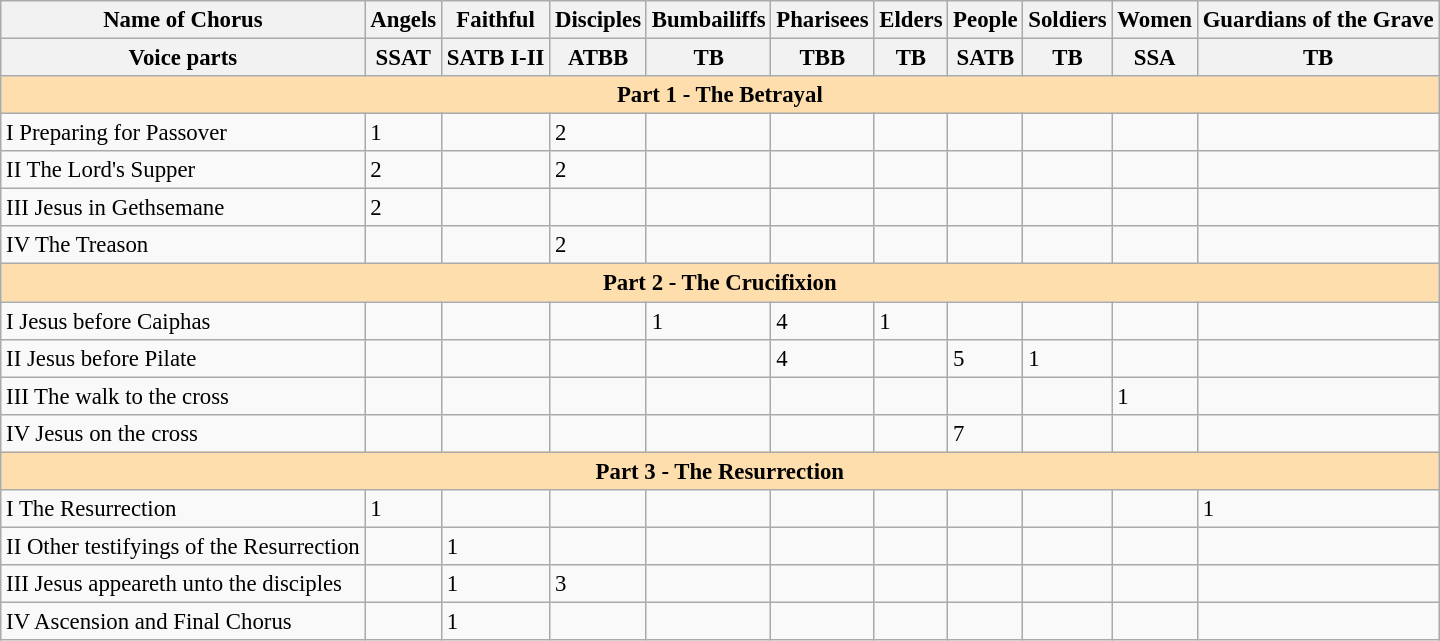<table class="wikitable" style="font-size: 95%;">
<tr>
<th>Name of Chorus</th>
<th>Angels</th>
<th>Faithful</th>
<th>Disciples</th>
<th>Bumbailiffs</th>
<th>Pharisees</th>
<th>Elders</th>
<th>People</th>
<th>Soldiers</th>
<th>Women</th>
<th>Guardians of the Grave</th>
</tr>
<tr>
<th>Voice parts</th>
<th>SSAT</th>
<th>SATB  I-II</th>
<th>ATBB</th>
<th>TB</th>
<th>TBB</th>
<th>TB</th>
<th>SATB</th>
<th>TB</th>
<th>SSA</th>
<th>TB</th>
</tr>
<tr>
<th colspan="11" style="background-color:#FFDEAD;">Part 1 - The Betrayal</th>
</tr>
<tr>
<td>I Preparing for Passover</td>
<td>1</td>
<td></td>
<td>2</td>
<td></td>
<td></td>
<td></td>
<td></td>
<td></td>
<td></td>
<td></td>
</tr>
<tr>
<td>II  The Lord's Supper</td>
<td>2</td>
<td></td>
<td>2</td>
<td></td>
<td></td>
<td></td>
<td></td>
<td></td>
<td></td>
<td></td>
</tr>
<tr>
<td>III Jesus in Gethsemane</td>
<td>2</td>
<td></td>
<td></td>
<td></td>
<td></td>
<td></td>
<td></td>
<td></td>
<td></td>
<td></td>
</tr>
<tr>
<td>IV The Treason</td>
<td></td>
<td></td>
<td>2</td>
<td></td>
<td></td>
<td></td>
<td></td>
<td></td>
<td></td>
<td></td>
</tr>
<tr>
<th colspan="11" style="background-color:#FFDEAD;">Part 2 - The Crucifixion</th>
</tr>
<tr>
<td>I Jesus before Caiphas</td>
<td></td>
<td></td>
<td></td>
<td>1</td>
<td>4</td>
<td>1</td>
<td></td>
<td></td>
<td></td>
<td></td>
</tr>
<tr>
<td>II Jesus before Pilate</td>
<td></td>
<td></td>
<td></td>
<td></td>
<td>4</td>
<td></td>
<td>5</td>
<td>1</td>
<td></td>
<td></td>
</tr>
<tr>
<td>III The walk to the cross</td>
<td></td>
<td></td>
<td></td>
<td></td>
<td></td>
<td></td>
<td></td>
<td></td>
<td>1</td>
<td></td>
</tr>
<tr>
<td>IV Jesus on the cross</td>
<td></td>
<td></td>
<td></td>
<td></td>
<td></td>
<td></td>
<td>7</td>
<td></td>
<td></td>
<td></td>
</tr>
<tr>
<th colspan="11" style="background-color:#FFDEAD;">Part 3 - The Resurrection</th>
</tr>
<tr>
<td>I The Resurrection</td>
<td>1</td>
<td></td>
<td></td>
<td></td>
<td></td>
<td></td>
<td></td>
<td></td>
<td></td>
<td>1</td>
</tr>
<tr>
<td>II Other testifyings of the Resurrection</td>
<td></td>
<td>1</td>
<td></td>
<td></td>
<td></td>
<td></td>
<td></td>
<td></td>
<td></td>
<td></td>
</tr>
<tr>
<td>III Jesus appeareth unto the disciples</td>
<td></td>
<td>1</td>
<td>3</td>
<td></td>
<td></td>
<td></td>
<td></td>
<td></td>
<td></td>
<td></td>
</tr>
<tr>
<td>IV Ascension and Final Chorus</td>
<td></td>
<td>1</td>
<td></td>
<td></td>
<td></td>
<td></td>
<td></td>
<td></td>
<td></td>
<td></td>
</tr>
</table>
